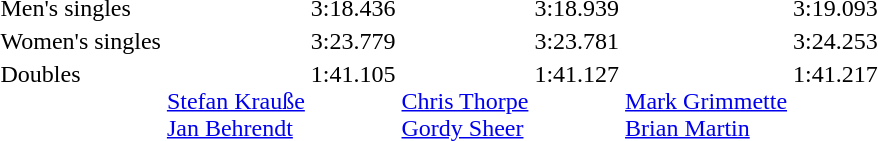<table>
<tr>
<td>Men's singles <br></td>
<td></td>
<td>3:18.436</td>
<td></td>
<td>3:18.939</td>
<td></td>
<td>3:19.093</td>
</tr>
<tr>
<td>Women's singles <br></td>
<td></td>
<td>3:23.779</td>
<td></td>
<td>3:23.781</td>
<td></td>
<td>3:24.253</td>
</tr>
<tr valign="top">
<td>Doubles <br></td>
<td><br> <a href='#'>Stefan Krauße</a> <br> <a href='#'>Jan Behrendt</a></td>
<td>1:41.105</td>
<td><br> <a href='#'>Chris Thorpe</a> <br> <a href='#'>Gordy Sheer</a></td>
<td>1:41.127</td>
<td><br> <a href='#'>Mark Grimmette</a> <br> <a href='#'>Brian Martin</a></td>
<td>1:41.217</td>
</tr>
</table>
